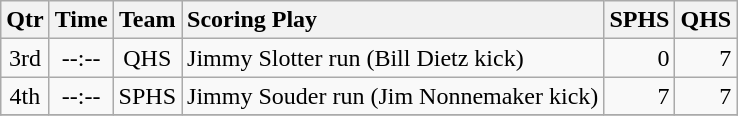<table class="wikitable">
<tr>
<th style="text-align: center;">Qtr</th>
<th style="text-align: center;">Time</th>
<th style="text-align: center;">Team</th>
<th style="text-align: left;">Scoring Play</th>
<th style="text-align: right;">SPHS</th>
<th style="text-align: right;">QHS</th>
</tr>
<tr>
<td style="text-align: center;">3rd</td>
<td style="text-align: center;">--:--</td>
<td style="text-align: center;">QHS</td>
<td style="text-align: left;">Jimmy Slotter run (Bill Dietz kick)</td>
<td style="text-align: right;">0</td>
<td style="text-align: right;">7</td>
</tr>
<tr>
<td style="text-align: center;">4th</td>
<td style="text-align: center;">--:--</td>
<td style="text-align: center;">SPHS</td>
<td style="text-align: left;">Jimmy Souder run (Jim Nonnemaker kick)</td>
<td style="text-align: right;">7</td>
<td style="text-align: right;">7</td>
</tr>
<tr>
</tr>
</table>
